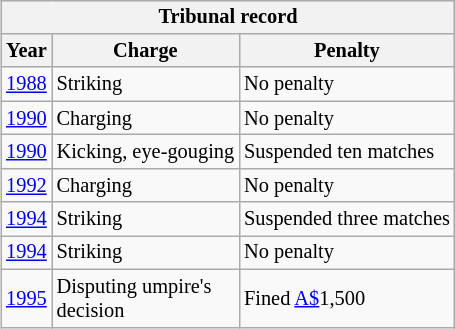<table class="wikitable" style="float: right; margin-right: 0em; margin-right: 1em; font-size: 85%;">
<tr>
<th colspan="3">Tribunal record</th>
</tr>
<tr>
<th>Year</th>
<th>Charge</th>
<th>Penalty</th>
</tr>
<tr>
<td><a href='#'>1988</a></td>
<td>Striking</td>
<td>No penalty</td>
</tr>
<tr>
<td><a href='#'>1990</a></td>
<td>Charging</td>
<td>No penalty</td>
</tr>
<tr>
<td><a href='#'>1990</a></td>
<td>Kicking, eye-gouging</td>
<td>Suspended ten matches</td>
</tr>
<tr>
<td><a href='#'>1992</a></td>
<td>Charging</td>
<td>No penalty</td>
</tr>
<tr>
<td><a href='#'>1994</a></td>
<td>Striking</td>
<td>Suspended three matches</td>
</tr>
<tr>
<td><a href='#'>1994</a></td>
<td>Striking</td>
<td>No penalty</td>
</tr>
<tr>
<td><a href='#'>1995</a></td>
<td>Disputing umpire's<br>decision</td>
<td>Fined <a href='#'>A$</a>1,500</td>
</tr>
</table>
